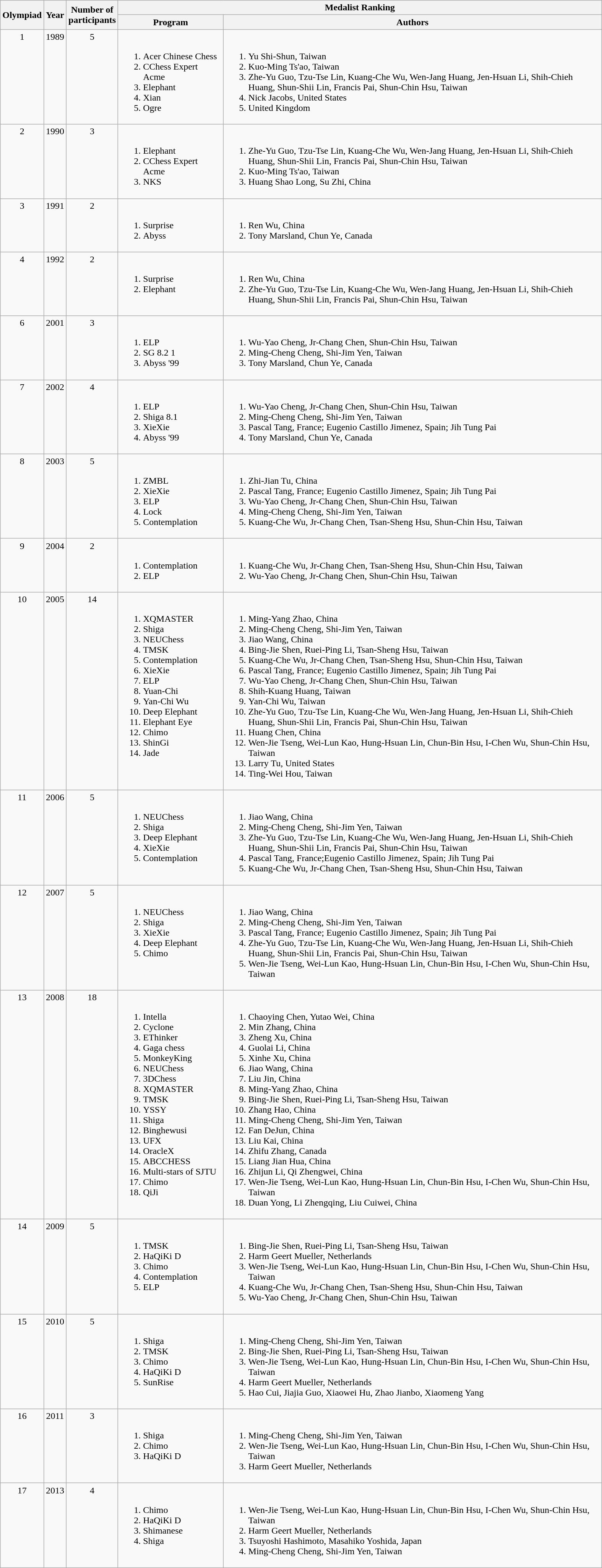<table class="wikitable" style="width: 1050px;">
<tr align="center">
<th rowspan=2>Olympiad</th>
<th rowspan=2>Year</th>
<th rowspan=2>Number of<br>participants</th>
<th colspan=2>Medalist Ranking</th>
</tr>
<tr align="center">
<th>Program</th>
<th>Authors</th>
</tr>
<tr align="center" valign="top">
<td style="width: 60px;">1</td>
<td style="width: 30px;">1989</td>
<td style="width: 80px;">5</td>
<td style="width: 180px;" align="left"><br><ol><li>Acer Chinese Chess</li><li>CChess Expert Acme</li><li>Elephant</li><li>Xian</li><li>Ogre</li></ol></td>
<td style="width: 700px;" align=left><br><ol><li>Yu Shi-Shun, Taiwan</li><li>Kuo-Ming Ts'ao, Taiwan</li><li>Zhe-Yu Guo, Tzu-Tse Lin, Kuang-Che Wu, Wen-Jang Huang, Jen-Hsuan Li, Shih-Chieh Huang, Shun-Shii Lin, Francis Pai, Shun-Chin Hsu, Taiwan</li><li>Nick Jacobs, United States</li><li>United Kingdom</li></ol></td>
</tr>
<tr align="center" valign="top">
<td>2</td>
<td>1990</td>
<td>3</td>
<td align="left"><br><ol><li>Elephant</li><li>CChess Expert Acme</li><li>NKS</li></ol></td>
<td align=left><br><ol><li>Zhe-Yu Guo, Tzu-Tse Lin, Kuang-Che Wu, Wen-Jang Huang, Jen-Hsuan Li, Shih-Chieh Huang, Shun-Shii Lin, Francis Pai, Shun-Chin Hsu, Taiwan</li><li>Kuo-Ming Ts'ao, Taiwan</li><li>Huang Shao Long, Su Zhi, China</li></ol></td>
</tr>
<tr align="center" valign="top">
<td>3</td>
<td>1991</td>
<td>2</td>
<td align="left"><br><ol><li>Surprise</li><li>Abyss</li></ol></td>
<td align=left><br><ol><li>Ren Wu, China</li><li>Tony Marsland, Chun Ye, Canada</li></ol></td>
</tr>
<tr align="center" valign="top">
<td>4</td>
<td>1992</td>
<td>2</td>
<td align="left"><br><ol><li>Surprise</li><li>Elephant</li></ol></td>
<td align=left><br><ol><li>Ren Wu, China</li><li>Zhe-Yu Guo, Tzu-Tse Lin, Kuang-Che Wu, Wen-Jang Huang, Jen-Hsuan Li, Shih-Chieh Huang, Shun-Shii Lin, Francis Pai, Shun-Chin Hsu, Taiwan</li></ol></td>
</tr>
<tr align="center" valign="top">
<td>6</td>
<td>2001</td>
<td>3</td>
<td align="left"><br><ol><li>ELP</li><li>SG 8.2 1</li><li>Abyss '99</li></ol></td>
<td align=left><br><ol><li>Wu-Yao Cheng, Jr-Chang Chen, Shun-Chin Hsu, Taiwan</li><li>Ming-Cheng Cheng, Shi-Jim Yen, Taiwan</li><li>Tony Marsland, Chun Ye, Canada</li></ol></td>
</tr>
<tr align="center" valign="top">
<td>7</td>
<td>2002</td>
<td>4</td>
<td align="left"><br><ol><li>ELP</li><li>Shiga 8.1</li><li>XieXie</li><li>Abyss '99</li></ol></td>
<td align=left><br><ol><li>Wu-Yao Cheng, Jr-Chang Chen, Shun-Chin Hsu, Taiwan</li><li>Ming-Cheng Cheng, Shi-Jim Yen, Taiwan</li><li>Pascal Tang, France; Eugenio Castillo Jimenez, Spain; Jih Tung Pai</li><li>Tony Marsland, Chun Ye, Canada</li></ol></td>
</tr>
<tr align="center" valign="top">
<td>8</td>
<td>2003</td>
<td>5</td>
<td align="left"><br><ol><li>ZMBL</li><li>XieXie</li><li>ELP</li><li>Lock</li><li>Contemplation</li></ol></td>
<td align=left><br><ol><li>Zhi-Jian Tu, China</li><li>Pascal Tang, France; Eugenio Castillo Jimenez, Spain; Jih Tung Pai</li><li>Wu-Yao Cheng, Jr-Chang Chen, Shun-Chin Hsu, Taiwan</li><li>Ming-Cheng Cheng, Shi-Jim Yen, Taiwan</li><li>Kuang-Che Wu, Jr-Chang Chen, Tsan-Sheng Hsu, Shun-Chin Hsu, Taiwan</li></ol></td>
</tr>
<tr align="center" valign="top">
<td>9</td>
<td>2004</td>
<td>2</td>
<td align="left"><br><ol><li>Contemplation</li><li>ELP</li></ol></td>
<td align=left><br><ol><li>Kuang-Che Wu, Jr-Chang Chen, Tsan-Sheng Hsu, Shun-Chin Hsu, Taiwan</li><li>Wu-Yao Cheng, Jr-Chang Chen, Shun-Chin Hsu, Taiwan</li></ol></td>
</tr>
<tr align="center" valign="top">
<td>10</td>
<td>2005</td>
<td>14</td>
<td align="left"><br><ol><li>XQMASTER</li><li>Shiga</li><li>NEUChess</li><li>TMSK</li><li>Contemplation</li><li>XieXie</li><li>ELP</li><li>Yuan-Chi</li><li>Yan-Chi Wu</li><li>Deep Elephant</li><li>Elephant Eye</li><li>Chimo</li><li>ShinGi</li><li>Jade</li></ol></td>
<td align=left><br><ol><li>Ming-Yang Zhao, China</li><li>Ming-Cheng Cheng, Shi-Jim Yen, Taiwan</li><li>Jiao Wang, China</li><li>Bing-Jie Shen, Ruei-Ping Li, Tsan-Sheng Hsu, Taiwan</li><li>Kuang-Che Wu, Jr-Chang Chen, Tsan-Sheng Hsu, Shun-Chin Hsu, Taiwan</li><li>Pascal Tang, France; Eugenio Castillo Jimenez, Spain; Jih Tung Pai</li><li>Wu-Yao Cheng, Jr-Chang Chen, Shun-Chin Hsu, Taiwan</li><li>Shih-Kuang Huang, Taiwan</li><li>Yan-Chi Wu, Taiwan</li><li>Zhe-Yu Guo, Tzu-Tse Lin, Kuang-Che Wu, Wen-Jang Huang, Jen-Hsuan Li, Shih-Chieh Huang, Shun-Shii Lin, Francis Pai, Shun-Chin Hsu, Taiwan</li><li>Huang Chen, China</li><li>Wen-Jie Tseng, Wei-Lun Kao, Hung-Hsuan Lin, Chun-Bin Hsu, I-Chen Wu, Shun-Chin Hsu, Taiwan</li><li>Larry Tu, United States</li><li>Ting-Wei Hou, Taiwan</li></ol></td>
</tr>
<tr align="center" valign="top">
<td>11</td>
<td>2006</td>
<td>5</td>
<td align="left"><br><ol><li>NEUChess</li><li>Shiga</li><li>Deep Elephant</li><li>XieXie</li><li>Contemplation</li></ol></td>
<td align=left><br><ol><li>Jiao Wang, China</li><li>Ming-Cheng Cheng, Shi-Jim Yen, Taiwan</li><li>Zhe-Yu Guo, Tzu-Tse Lin, Kuang-Che Wu, Wen-Jang Huang, Jen-Hsuan Li, Shih-Chieh Huang, Shun-Shii Lin, Francis Pai, Shun-Chin Hsu, Taiwan</li><li>Pascal Tang, France;Eugenio Castillo Jimenez, Spain; Jih Tung Pai</li><li>Kuang-Che Wu, Jr-Chang Chen, Tsan-Sheng Hsu, Shun-Chin Hsu, Taiwan</li></ol></td>
</tr>
<tr align="center" valign="top">
<td>12</td>
<td>2007</td>
<td>5</td>
<td align="left"><br><ol><li>NEUChess</li><li>Shiga</li><li>XieXie</li><li>Deep Elephant</li><li>Chimo</li></ol></td>
<td align=left><br><ol><li>Jiao Wang, China</li><li>Ming-Cheng Cheng, Shi-Jim Yen, Taiwan</li><li>Pascal Tang, France; Eugenio Castillo Jimenez, Spain; Jih Tung Pai</li><li>Zhe-Yu Guo, Tzu-Tse Lin, Kuang-Che Wu, Wen-Jang Huang, Jen-Hsuan Li, Shih-Chieh Huang, Shun-Shii Lin, Francis Pai, Shun-Chin Hsu, Taiwan</li><li>Wen-Jie Tseng, Wei-Lun Kao, Hung-Hsuan Lin, Chun-Bin Hsu, I-Chen Wu, Shun-Chin Hsu, Taiwan</li></ol></td>
</tr>
<tr align="center" valign="top">
<td>13</td>
<td>2008</td>
<td>18</td>
<td align="left"><br><ol><li>Intella</li><li>Cyclone</li><li>EThinker</li><li>Gaga chess</li><li>MonkeyKing</li><li>NEUChess</li><li>3DChess</li><li>XQMASTER</li><li>TMSK</li><li>YSSY</li><li>Shiga</li><li>Binghewusi</li><li>UFX</li><li>OracleX</li><li>ABCCHESS</li><li>Multi-stars of SJTU</li><li>Chimo</li><li>QiJi</li></ol></td>
<td align=left><br><ol><li>Chaoying Chen, Yutao Wei, China</li><li>Min Zhang, China</li><li>Zheng Xu, China</li><li>Guolai Li, China</li><li>Xinhe Xu, China</li><li>Jiao Wang, China</li><li>Liu Jin, China</li><li>Ming-Yang Zhao, China</li><li>Bing-Jie Shen, Ruei-Ping Li, Tsan-Sheng Hsu, Taiwan</li><li>Zhang Hao, China</li><li>Ming-Cheng Cheng, Shi-Jim Yen, Taiwan</li><li>Fan DeJun, China</li><li>Liu Kai, China</li><li>Zhifu Zhang, Canada</li><li>Liang Jian Hua, China</li><li>Zhijun Li, Qi Zhengwei, China</li><li>Wen-Jie Tseng, Wei-Lun Kao, Hung-Hsuan Lin, Chun-Bin Hsu, I-Chen Wu, Shun-Chin Hsu, Taiwan</li><li>Duan Yong, Li Zhengqing, Liu Cuiwei, China</li></ol></td>
</tr>
<tr align="center" valign="top">
<td>14</td>
<td>2009</td>
<td>5</td>
<td align="left"><br><ol><li>TMSK</li><li>HaQiKi D</li><li>Chimo</li><li>Contemplation</li><li>ELP</li></ol></td>
<td align=left><br><ol><li>Bing-Jie Shen, Ruei-Ping Li, Tsan-Sheng Hsu, Taiwan</li><li>Harm Geert Mueller, Netherlands</li><li>Wen-Jie Tseng, Wei-Lun Kao, Hung-Hsuan Lin, Chun-Bin Hsu, I-Chen Wu, Shun-Chin Hsu, Taiwan</li><li>Kuang-Che Wu, Jr-Chang Chen, Tsan-Sheng Hsu, Shun-Chin Hsu, Taiwan</li><li>Wu-Yao Cheng, Jr-Chang Chen, Shun-Chin Hsu, Taiwan</li></ol></td>
</tr>
<tr align="center" valign="top">
<td>15</td>
<td>2010</td>
<td>5</td>
<td align="left"><br><ol><li>Shiga</li><li>TMSK</li><li>Chimo</li><li>HaQiKi D</li><li>SunRise</li></ol></td>
<td align=left><br><ol><li>Ming-Cheng Cheng, Shi-Jim Yen, Taiwan</li><li>Bing-Jie Shen, Ruei-Ping Li, Tsan-Sheng Hsu, Taiwan</li><li>Wen-Jie Tseng, Wei-Lun Kao, Hung-Hsuan Lin, Chun-Bin Hsu, I-Chen Wu, Shun-Chin Hsu, Taiwan</li><li>Harm Geert Mueller, Netherlands</li><li>Hao Cui, Jiajia Guo, Xiaowei Hu, Zhao Jianbo, Xiaomeng Yang</li></ol></td>
</tr>
<tr align="center" valign="top">
<td>16</td>
<td>2011</td>
<td>3</td>
<td align="left"><br><ol><li>Shiga</li><li>Chimo</li><li>HaQiKi D</li></ol></td>
<td align=left><br><ol><li>Ming-Cheng Cheng, Shi-Jim Yen, Taiwan</li><li>Wen-Jie Tseng, Wei-Lun Kao, Hung-Hsuan Lin, Chun-Bin Hsu, I-Chen Wu, Shun-Chin Hsu, Taiwan</li><li>Harm Geert Mueller, Netherlands</li></ol></td>
</tr>
<tr align="center" valign="top">
<td>17</td>
<td>2013</td>
<td>4</td>
<td align="left"><br><ol><li>Chimo</li><li>HaQiKi D</li><li>Shimanese</li><li>Shiga</li></ol></td>
<td align=left><br><ol><li>Wen-Jie Tseng, Wei-Lun Kao, Hung-Hsuan Lin, Chun-Bin Hsu, I-Chen Wu, Shun-Chin Hsu, Taiwan</li><li>Harm Geert Mueller, Netherlands</li><li>Tsuyoshi Hashimoto, Masahiko Yoshida, Japan</li><li>Ming-Cheng Cheng, Shi-Jim Yen, Taiwan</li></ol></td>
</tr>
</table>
